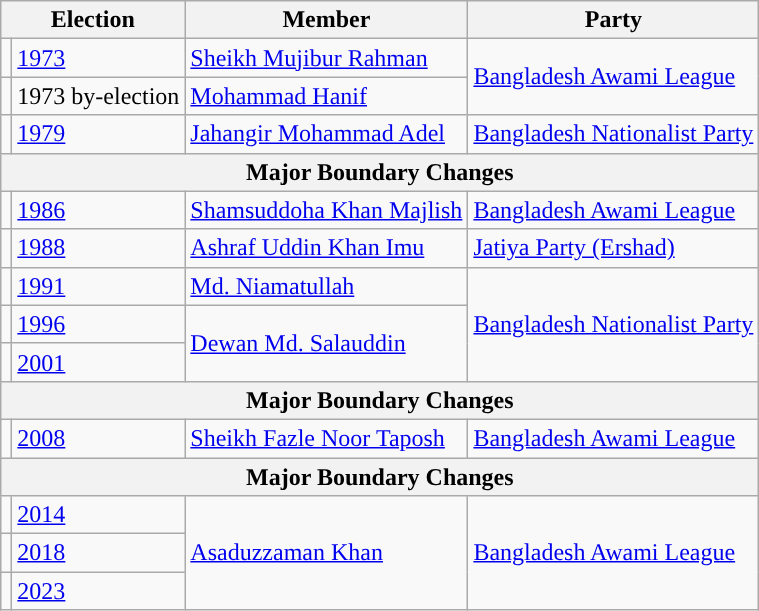<table class="wikitable">
<tr>
<th colspan="2">Election</th>
<th>Member</th>
<th>Party</th>
</tr>
<tr>
<td style="background-color:"></td>
<td><a href='#'>1973</a></td>
<td><a href='#'>Sheikh Mujibur Rahman</a></td>
<td rowspan="2"><a href='#'>Bangladesh Awami League</a></td>
</tr>
<tr>
<td style="background-color:"></td>
<td>1973 by-election</td>
<td><a href='#'>Mohammad Hanif</a></td>
</tr>
<tr>
<td style="background-color:"></td>
<td><a href='#'>1979</a></td>
<td><a href='#'>Jahangir Mohammad Adel</a></td>
<td><a href='#'>Bangladesh Nationalist Party</a></td>
</tr>
<tr>
<th colspan="4">Major Boundary Changes</th>
</tr>
<tr>
<td style="background-color:"></td>
<td><a href='#'>1986</a></td>
<td><a href='#'>Shamsuddoha Khan Majlish</a></td>
<td><a href='#'>Bangladesh Awami League</a></td>
</tr>
<tr>
<td style="background-color:"></td>
<td><a href='#'>1988</a></td>
<td><a href='#'>Ashraf Uddin Khan Imu</a></td>
<td><a href='#'>Jatiya Party (Ershad)</a></td>
</tr>
<tr>
<td style="background-color:"></td>
<td><a href='#'>1991</a></td>
<td><a href='#'>Md. Niamatullah</a></td>
<td rowspan="3"><a href='#'>Bangladesh Nationalist Party</a></td>
</tr>
<tr>
<td style="background-color:"></td>
<td><a href='#'>1996</a></td>
<td rowspan="2"><a href='#'>Dewan Md. Salauddin</a></td>
</tr>
<tr>
<td style="background-color:"></td>
<td><a href='#'>2001</a></td>
</tr>
<tr>
<th colspan="4">Major Boundary Changes</th>
</tr>
<tr>
<td style="background-color:"></td>
<td><a href='#'>2008</a></td>
<td><a href='#'>Sheikh Fazle Noor Taposh</a></td>
<td><a href='#'>Bangladesh Awami League</a></td>
</tr>
<tr>
<th colspan="4">Major Boundary Changes</th>
</tr>
<tr>
<td style="background-color:"></td>
<td><a href='#'>2014</a></td>
<td rowspan="3"><a href='#'>Asaduzzaman Khan</a></td>
<td rowspan="3"><a href='#'>Bangladesh Awami League</a></td>
</tr>
<tr>
<td style="background-color:"></td>
<td><a href='#'>2018</a></td>
</tr>
<tr>
<td style="background-color:"></td>
<td><a href='#'>2023</a></td>
</tr>
</table>
